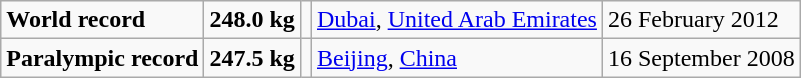<table class="wikitable">
<tr>
<td><strong>World record</strong></td>
<td><strong>248.0 kg</strong></td>
<td></td>
<td><a href='#'>Dubai</a>, <a href='#'>United Arab Emirates</a></td>
<td>26 February 2012</td>
</tr>
<tr>
<td><strong>Paralympic record</strong></td>
<td><strong>247.5 kg</strong></td>
<td></td>
<td><a href='#'>Beijing</a>, <a href='#'>China</a></td>
<td>16 September 2008</td>
</tr>
</table>
